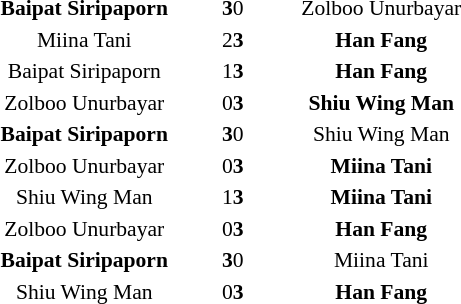<table style="text-align:center; font-size: 90%">
<tr>
<th width=125></th>
<th width=65></th>
<th width=125></th>
</tr>
<tr>
<td><strong>Baipat Siripaporn</strong></td>
<td><strong>3</strong>0</td>
<td>Zolboo Unurbayar</td>
</tr>
<tr>
<td>Miina Tani</td>
<td>2<strong>3</strong></td>
<td><strong>Han Fang</strong></td>
</tr>
<tr>
<td>Baipat Siripaporn</td>
<td>1<strong>3</strong></td>
<td><strong>Han Fang</strong></td>
</tr>
<tr>
<td>Zolboo Unurbayar</td>
<td>0<strong>3</strong></td>
<td><strong>Shiu Wing Man</strong></td>
</tr>
<tr>
<td><strong>Baipat Siripaporn</strong></td>
<td><strong>3</strong>0</td>
<td>Shiu Wing Man</td>
</tr>
<tr>
<td>Zolboo Unurbayar</td>
<td>0<strong>3</strong></td>
<td><strong>Miina Tani</strong></td>
</tr>
<tr>
<td>Shiu Wing Man</td>
<td>1<strong>3</strong></td>
<td><strong>Miina Tani</strong></td>
</tr>
<tr>
<td>Zolboo Unurbayar</td>
<td>0<strong>3</strong></td>
<td><strong>Han Fang</strong></td>
</tr>
<tr>
<td><strong>Baipat Siripaporn</strong></td>
<td><strong>3</strong>0</td>
<td>Miina Tani</td>
</tr>
<tr>
<td>Shiu Wing Man</td>
<td>0<strong>3</strong></td>
<td><strong>Han Fang</strong></td>
</tr>
</table>
